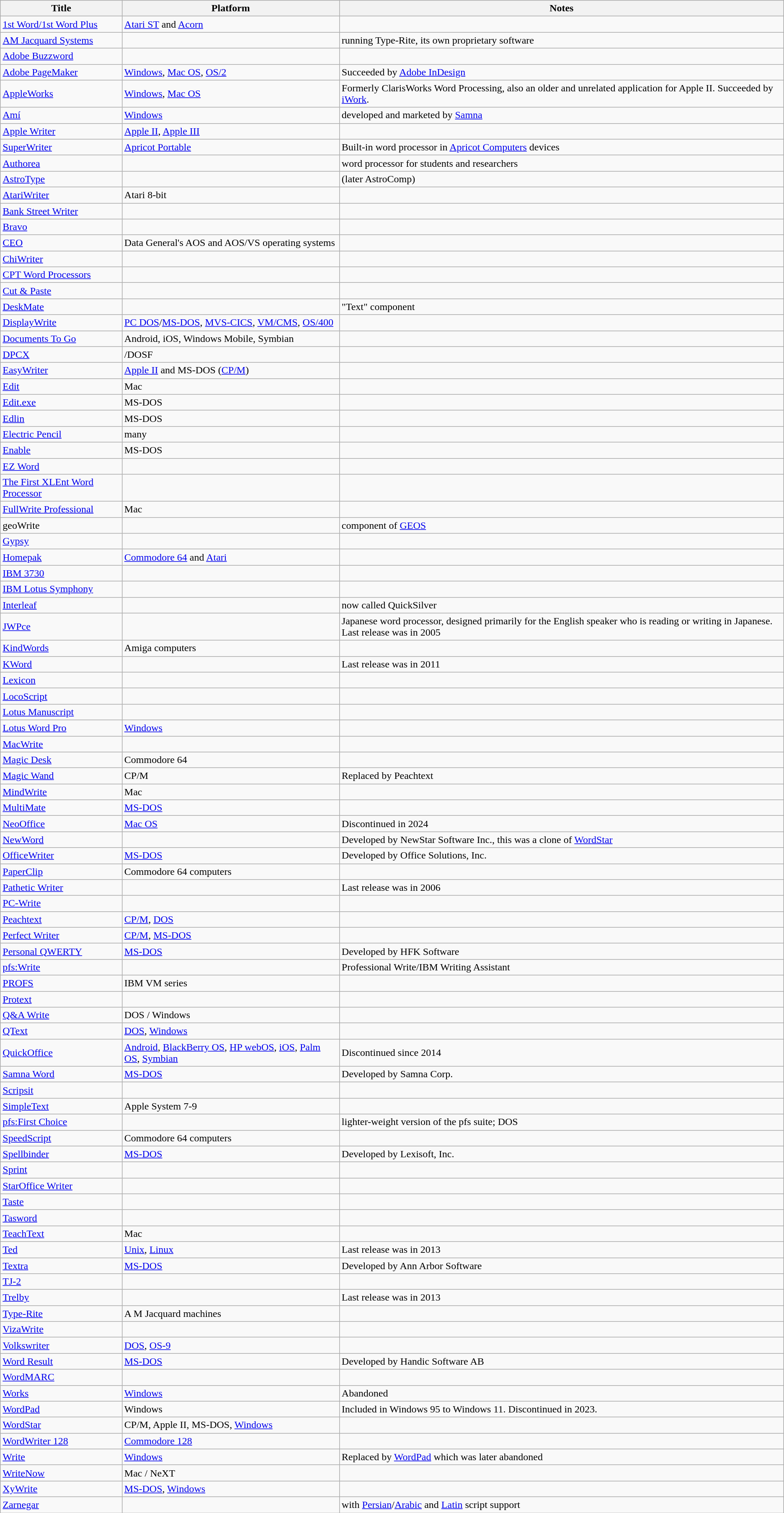<table class="wikitable sortable">
<tr>
<th>Title</th>
<th>Platform</th>
<th>Notes</th>
</tr>
<tr>
<td><a href='#'>1st Word/1st Word Plus</a></td>
<td><a href='#'>Atari ST</a> and <a href='#'>Acorn</a></td>
<td></td>
</tr>
<tr>
<td><a href='#'>AM Jacquard Systems</a></td>
<td></td>
<td>running Type-Rite, its own proprietary software</td>
</tr>
<tr>
<td><a href='#'>Adobe Buzzword</a></td>
<td></td>
<td></td>
</tr>
<tr>
<td><a href='#'>Adobe PageMaker</a></td>
<td><a href='#'>Windows</a>, <a href='#'>Mac OS</a>, <a href='#'>OS/2</a></td>
<td>Succeeded by <a href='#'>Adobe InDesign</a></td>
</tr>
<tr>
<td><a href='#'>AppleWorks</a></td>
<td><a href='#'>Windows</a>, <a href='#'>Mac OS</a></td>
<td>Formerly ClarisWorks Word Processing, also an older and unrelated application for Apple II. Succeeded by <a href='#'>iWork</a>.</td>
</tr>
<tr>
<td><a href='#'>Amí</a></td>
<td><a href='#'>Windows</a></td>
<td>developed and marketed by <a href='#'>Samna</a></td>
</tr>
<tr>
<td><a href='#'>Apple Writer</a></td>
<td><a href='#'>Apple II</a>, <a href='#'>Apple III</a></td>
<td></td>
</tr>
<tr>
<td><a href='#'>SuperWriter</a></td>
<td><a href='#'>Apricot Portable</a></td>
<td>Built-in word processor in <a href='#'>Apricot Computers</a> devices</td>
</tr>
<tr>
<td><a href='#'>Authorea</a></td>
<td></td>
<td>word processor for students and researchers</td>
</tr>
<tr>
<td><a href='#'>AstroType</a></td>
<td></td>
<td>(later AstroComp)</td>
</tr>
<tr>
<td><a href='#'>AtariWriter</a></td>
<td>Atari 8-bit</td>
<td></td>
</tr>
<tr>
<td><a href='#'>Bank Street Writer</a></td>
<td></td>
<td></td>
</tr>
<tr>
<td><a href='#'>Bravo</a></td>
<td></td>
<td></td>
</tr>
<tr>
<td><a href='#'>CEO</a></td>
<td>Data General's AOS and AOS/VS operating systems</td>
<td></td>
</tr>
<tr>
<td><a href='#'>ChiWriter</a></td>
<td></td>
<td></td>
</tr>
<tr>
<td><a href='#'>CPT Word Processors</a></td>
<td></td>
<td></td>
</tr>
<tr>
<td><a href='#'>Cut & Paste</a></td>
<td></td>
<td></td>
</tr>
<tr>
<td><a href='#'>DeskMate</a></td>
<td></td>
<td>"Text" component</td>
</tr>
<tr>
<td><a href='#'>DisplayWrite</a></td>
<td><a href='#'>PC DOS</a>/<a href='#'>MS-DOS</a>, <a href='#'>MVS-CICS</a>, <a href='#'>VM/CMS</a>, <a href='#'>OS/400</a></td>
<td></td>
</tr>
<tr>
<td><a href='#'>Documents To Go</a></td>
<td>Android, iOS, Windows Mobile, Symbian</td>
<td></td>
</tr>
<tr>
<td><a href='#'>DPCX</a></td>
<td>/DOSF</td>
<td></td>
</tr>
<tr>
<td><a href='#'>EasyWriter</a></td>
<td><a href='#'>Apple II</a> and MS-DOS (<a href='#'>CP/M</a>)</td>
<td></td>
</tr>
<tr>
<td><a href='#'>Edit</a></td>
<td>Mac</td>
<td></td>
</tr>
<tr>
<td><a href='#'>Edit.exe</a></td>
<td>MS-DOS</td>
<td></td>
</tr>
<tr>
<td><a href='#'>Edlin</a></td>
<td>MS-DOS</td>
<td></td>
</tr>
<tr>
<td><a href='#'>Electric Pencil</a></td>
<td>many</td>
<td></td>
</tr>
<tr>
<td><a href='#'>Enable</a></td>
<td>MS-DOS</td>
<td></td>
</tr>
<tr>
<td><a href='#'>EZ Word</a></td>
<td></td>
<td></td>
</tr>
<tr>
<td><a href='#'>The First XLEnt Word Processor</a></td>
<td></td>
<td></td>
</tr>
<tr>
<td><a href='#'>FullWrite Professional</a></td>
<td>Mac</td>
<td></td>
</tr>
<tr>
<td>geoWrite</td>
<td></td>
<td>component of <a href='#'>GEOS</a></td>
</tr>
<tr>
<td><a href='#'>Gypsy</a></td>
<td></td>
<td></td>
</tr>
<tr>
<td><a href='#'>Homepak</a></td>
<td><a href='#'>Commodore 64</a> and <a href='#'>Atari</a></td>
<td></td>
</tr>
<tr>
<td><a href='#'>IBM 3730</a></td>
<td></td>
<td></td>
</tr>
<tr>
<td><a href='#'>IBM Lotus Symphony</a></td>
<td></td>
<td></td>
</tr>
<tr>
<td><a href='#'>Interleaf</a></td>
<td></td>
<td>now called QuickSilver</td>
</tr>
<tr>
<td><a href='#'>JWPce</a></td>
<td></td>
<td>Japanese word processor, designed primarily for the English speaker who is reading or writing in Japanese. Last release was in 2005</td>
</tr>
<tr>
<td><a href='#'>KindWords</a></td>
<td>Amiga computers</td>
<td></td>
</tr>
<tr>
<td><a href='#'>KWord</a></td>
<td></td>
<td>Last release was in 2011</td>
</tr>
<tr>
<td><a href='#'>Lexicon</a></td>
<td></td>
<td></td>
</tr>
<tr>
<td><a href='#'>LocoScript</a></td>
<td></td>
<td></td>
</tr>
<tr>
<td><a href='#'>Lotus Manuscript</a></td>
<td></td>
<td></td>
</tr>
<tr>
<td><a href='#'>Lotus Word Pro</a></td>
<td><a href='#'>Windows</a></td>
<td></td>
</tr>
<tr>
<td><a href='#'>MacWrite</a></td>
<td></td>
<td></td>
</tr>
<tr>
<td><a href='#'>Magic Desk</a></td>
<td>Commodore 64</td>
<td></td>
</tr>
<tr>
<td><a href='#'>Magic Wand</a></td>
<td>CP/M</td>
<td>Replaced by Peachtext</td>
</tr>
<tr>
<td><a href='#'>MindWrite</a></td>
<td>Mac</td>
<td></td>
</tr>
<tr>
<td><a href='#'>MultiMate</a></td>
<td><a href='#'>MS-DOS</a></td>
<td></td>
</tr>
<tr>
<td><a href='#'>NeoOffice</a></td>
<td><a href='#'>Mac OS</a></td>
<td>Discontinued in 2024</td>
</tr>
<tr>
<td><a href='#'>NewWord</a></td>
<td></td>
<td>Developed by NewStar Software Inc., this was a clone of <a href='#'>WordStar</a></td>
</tr>
<tr>
<td><a href='#'>OfficeWriter</a></td>
<td><a href='#'>MS-DOS</a></td>
<td>Developed by Office Solutions, Inc.</td>
</tr>
<tr>
<td><a href='#'>PaperClip</a></td>
<td>Commodore 64 computers</td>
<td></td>
</tr>
<tr>
<td><a href='#'>Pathetic Writer</a></td>
<td></td>
<td>Last release was in 2006</td>
</tr>
<tr>
<td><a href='#'>PC-Write</a></td>
<td></td>
<td></td>
</tr>
<tr>
<td><a href='#'>Peachtext</a></td>
<td><a href='#'>CP/M</a>, <a href='#'>DOS</a></td>
<td></td>
</tr>
<tr>
<td><a href='#'>Perfect Writer</a></td>
<td><a href='#'>CP/M</a>, <a href='#'>MS-DOS</a></td>
<td></td>
</tr>
<tr>
<td><a href='#'>Personal QWERTY</a></td>
<td><a href='#'>MS-DOS</a></td>
<td>Developed by HFK Software</td>
</tr>
<tr>
<td><a href='#'>pfs:Write</a></td>
<td></td>
<td>Professional Write/IBM Writing Assistant</td>
</tr>
<tr>
<td><a href='#'>PROFS</a></td>
<td>IBM VM series</td>
<td></td>
</tr>
<tr>
<td><a href='#'>Protext</a></td>
<td></td>
<td></td>
</tr>
<tr>
<td><a href='#'>Q&A Write</a></td>
<td>DOS / Windows</td>
<td></td>
</tr>
<tr>
<td><a href='#'>QText</a></td>
<td><a href='#'>DOS</a>, <a href='#'>Windows</a></td>
<td></td>
</tr>
<tr>
<td><a href='#'>QuickOffice</a></td>
<td><a href='#'>Android</a>, <a href='#'>BlackBerry OS</a>, <a href='#'>HP webOS</a>, <a href='#'>iOS</a>, <a href='#'>Palm OS</a>, <a href='#'>Symbian</a></td>
<td>Discontinued since 2014</td>
</tr>
<tr>
<td><a href='#'>Samna Word</a></td>
<td><a href='#'>MS-DOS</a></td>
<td>Developed by Samna Corp.</td>
</tr>
<tr>
<td><a href='#'>Scripsit</a></td>
<td></td>
<td></td>
</tr>
<tr>
<td><a href='#'>SimpleText</a></td>
<td>Apple System 7-9</td>
<td></td>
</tr>
<tr>
<td><a href='#'>pfs:First Choice</a></td>
<td></td>
<td>lighter-weight version of the pfs suite; DOS</td>
</tr>
<tr>
<td><a href='#'>SpeedScript</a></td>
<td>Commodore 64 computers</td>
<td></td>
</tr>
<tr>
<td><a href='#'>Spellbinder</a></td>
<td><a href='#'>MS-DOS</a></td>
<td>Developed by Lexisoft, Inc.</td>
</tr>
<tr>
<td><a href='#'>Sprint</a></td>
<td></td>
<td></td>
</tr>
<tr>
<td><a href='#'>StarOffice Writer</a></td>
<td></td>
<td></td>
</tr>
<tr>
<td><a href='#'>Taste</a></td>
<td></td>
<td></td>
</tr>
<tr>
<td><a href='#'>Tasword</a></td>
<td></td>
<td></td>
</tr>
<tr>
<td><a href='#'>TeachText</a></td>
<td>Mac</td>
<td></td>
</tr>
<tr>
<td><a href='#'>Ted</a></td>
<td><a href='#'>Unix</a>, <a href='#'>Linux</a></td>
<td>Last release was in 2013</td>
</tr>
<tr>
<td><a href='#'>Textra</a></td>
<td><a href='#'>MS-DOS</a></td>
<td>Developed by Ann Arbor Software</td>
</tr>
<tr>
<td><a href='#'>TJ-2</a></td>
<td></td>
<td></td>
</tr>
<tr>
<td><a href='#'>Trelby</a></td>
<td></td>
<td>Last release was in 2013</td>
</tr>
<tr>
<td><a href='#'>Type-Rite</a></td>
<td>A M Jacquard machines</td>
<td></td>
</tr>
<tr>
<td><a href='#'>VizaWrite</a></td>
<td></td>
<td></td>
</tr>
<tr>
<td><a href='#'>Volkswriter</a></td>
<td><a href='#'>DOS</a>, <a href='#'>OS-9</a></td>
<td></td>
</tr>
<tr>
<td><a href='#'>Word Result</a></td>
<td><a href='#'>MS-DOS</a></td>
<td>Developed by Handic Software AB</td>
</tr>
<tr>
<td><a href='#'>WordMARC</a></td>
<td></td>
<td></td>
</tr>
<tr>
<td><a href='#'>Works</a></td>
<td><a href='#'>Windows</a></td>
<td>Abandoned</td>
</tr>
<tr>
<td><a href='#'>WordPad</a></td>
<td>Windows</td>
<td>Included in Windows 95 to Windows 11. Discontinued in 2023.</td>
</tr>
<tr>
<td><a href='#'>WordStar</a></td>
<td>CP/M, Apple II, MS-DOS, <a href='#'>Windows</a></td>
<td></td>
</tr>
<tr>
<td><a href='#'>WordWriter 128</a></td>
<td><a href='#'>Commodore 128</a></td>
<td></td>
</tr>
<tr>
<td><a href='#'>Write</a></td>
<td><a href='#'>Windows</a></td>
<td>Replaced by <a href='#'>WordPad</a> which was later abandoned</td>
</tr>
<tr>
<td><a href='#'>WriteNow</a></td>
<td>Mac / NeXT</td>
<td></td>
</tr>
<tr>
<td><a href='#'>XyWrite</a></td>
<td><a href='#'>MS-DOS</a>, <a href='#'>Windows</a></td>
<td></td>
</tr>
<tr>
<td><a href='#'>Zarnegar</a></td>
<td></td>
<td>with <a href='#'>Persian</a>/<a href='#'>Arabic</a> and <a href='#'>Latin</a> script support</td>
</tr>
</table>
